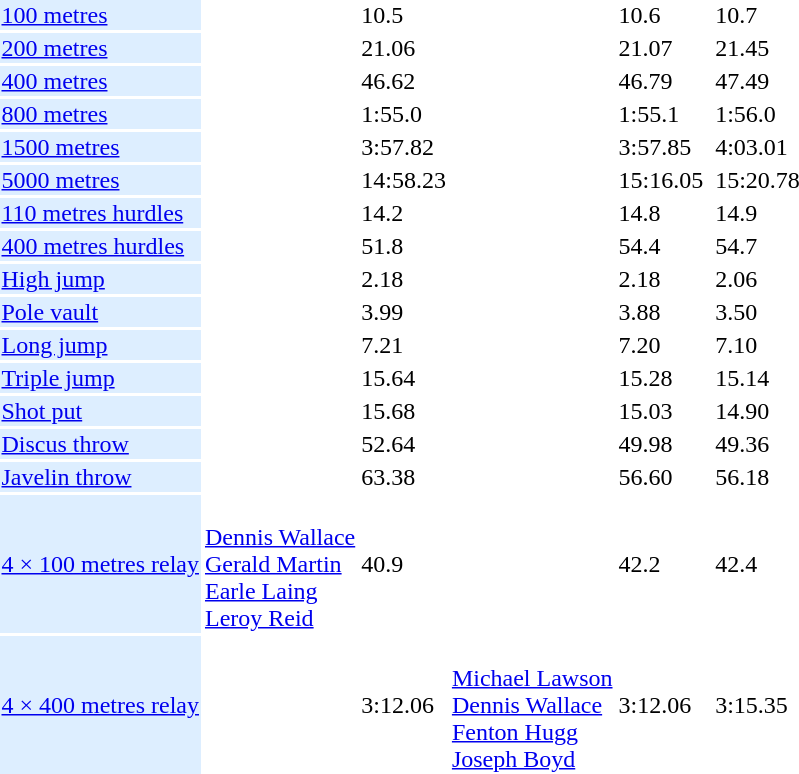<table>
<tr>
<td bgcolor = DDEEFF><a href='#'>100 metres</a></td>
<td></td>
<td>10.5</td>
<td></td>
<td>10.6</td>
<td></td>
<td>10.7</td>
</tr>
<tr>
<td bgcolor = DDEEFF><a href='#'>200 metres</a></td>
<td></td>
<td>21.06</td>
<td></td>
<td>21.07</td>
<td></td>
<td>21.45</td>
</tr>
<tr>
<td bgcolor = DDEEFF><a href='#'>400 metres</a></td>
<td></td>
<td>46.62</td>
<td></td>
<td>46.79</td>
<td></td>
<td>47.49</td>
</tr>
<tr>
<td bgcolor = DDEEFF><a href='#'>800 metres</a></td>
<td></td>
<td>1:55.0</td>
<td></td>
<td>1:55.1</td>
<td></td>
<td>1:56.0</td>
</tr>
<tr>
<td bgcolor = DDEEFF><a href='#'>1500 metres</a></td>
<td></td>
<td>3:57.82</td>
<td></td>
<td>3:57.85</td>
<td></td>
<td>4:03.01</td>
</tr>
<tr>
<td bgcolor = DDEEFF><a href='#'>5000 metres</a></td>
<td></td>
<td>14:58.23</td>
<td></td>
<td>15:16.05</td>
<td></td>
<td>15:20.78</td>
</tr>
<tr>
<td bgcolor = DDEEFF><a href='#'>110 metres hurdles</a></td>
<td></td>
<td>14.2</td>
<td></td>
<td>14.8</td>
<td></td>
<td>14.9</td>
</tr>
<tr>
<td bgcolor = DDEEFF><a href='#'>400 metres hurdles</a></td>
<td></td>
<td>51.8</td>
<td></td>
<td>54.4</td>
<td></td>
<td>54.7</td>
</tr>
<tr>
<td bgcolor = DDEEFF><a href='#'>High jump</a></td>
<td></td>
<td>2.18</td>
<td></td>
<td>2.18</td>
<td></td>
<td>2.06</td>
</tr>
<tr>
<td bgcolor = DDEEFF><a href='#'>Pole vault</a></td>
<td></td>
<td>3.99</td>
<td></td>
<td>3.88</td>
<td></td>
<td>3.50</td>
</tr>
<tr>
<td bgcolor = DDEEFF><a href='#'>Long jump</a></td>
<td></td>
<td>7.21</td>
<td></td>
<td>7.20</td>
<td></td>
<td>7.10</td>
</tr>
<tr>
<td bgcolor = DDEEFF><a href='#'>Triple jump</a></td>
<td></td>
<td>15.64</td>
<td></td>
<td>15.28</td>
<td></td>
<td>15.14</td>
</tr>
<tr>
<td bgcolor = DDEEFF><a href='#'>Shot put</a></td>
<td></td>
<td>15.68</td>
<td></td>
<td>15.03</td>
<td></td>
<td>14.90</td>
</tr>
<tr>
<td bgcolor = DDEEFF><a href='#'>Discus throw</a></td>
<td></td>
<td>52.64</td>
<td></td>
<td>49.98</td>
<td></td>
<td>49.36</td>
</tr>
<tr>
<td bgcolor = DDEEFF><a href='#'>Javelin throw</a></td>
<td></td>
<td>63.38</td>
<td></td>
<td>56.60</td>
<td></td>
<td>56.18</td>
</tr>
<tr>
<td bgcolor = DDEEFF><a href='#'>4 × 100 metres relay</a></td>
<td> <br> <a href='#'>Dennis Wallace</a> <br> <a href='#'>Gerald Martin</a> <br> <a href='#'>Earle Laing</a> <br> <a href='#'>Leroy Reid</a></td>
<td>40.9</td>
<td></td>
<td>42.2</td>
<td></td>
<td>42.4</td>
</tr>
<tr>
<td bgcolor = DDEEFF><a href='#'>4 × 400 metres relay</a></td>
<td></td>
<td>3:12.06</td>
<td> <br> <a href='#'>Michael Lawson</a> <br> <a href='#'>Dennis Wallace</a> <br> <a href='#'>Fenton Hugg</a> <br> <a href='#'>Joseph Boyd</a></td>
<td>3:12.06</td>
<td></td>
<td>3:15.35</td>
</tr>
</table>
